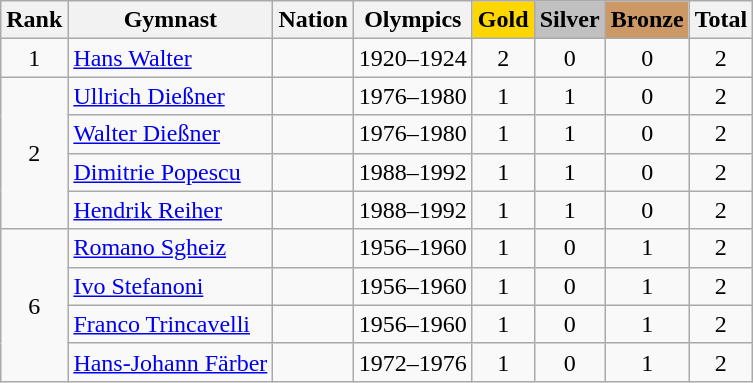<table class="wikitable sortable" style="text-align:center">
<tr>
<th>Rank</th>
<th>Gymnast</th>
<th>Nation</th>
<th>Olympics</th>
<th style="background-color:gold">Gold</th>
<th style="background-color:silver">Silver</th>
<th style="background-color:#cc9966">Bronze</th>
<th>Total</th>
</tr>
<tr>
<td>1</td>
<td align=left data-sort-value="Walter, Hans"><a href='#'>Hans Walter</a></td>
<td align=left></td>
<td>1920–1924</td>
<td>2</td>
<td>0</td>
<td>0</td>
<td>2</td>
</tr>
<tr>
<td rowspan=4>2</td>
<td align=left data-sort-value="Dießner, Ullrich"><a href='#'>Ullrich Dießner</a></td>
<td align=left></td>
<td>1976–1980</td>
<td>1</td>
<td>1</td>
<td>0</td>
<td>2</td>
</tr>
<tr>
<td align=left data-sort-value="Dießner, Walter"><a href='#'>Walter Dießner</a></td>
<td align=left></td>
<td>1976–1980</td>
<td>1</td>
<td>1</td>
<td>0</td>
<td>2</td>
</tr>
<tr>
<td align=left data-sort-value="Popescu, Dimitrie"><a href='#'>Dimitrie Popescu</a></td>
<td align=left></td>
<td>1988–1992</td>
<td>1</td>
<td>1</td>
<td>0</td>
<td>2</td>
</tr>
<tr>
<td align=left data-sort-value="Reiher, Hendrik"><a href='#'>Hendrik Reiher</a></td>
<td align=left><br></td>
<td>1988–1992</td>
<td>1</td>
<td>1</td>
<td>0</td>
<td>2</td>
</tr>
<tr>
<td rowspan=4>6</td>
<td align=left data-sort-value="Sgheiz, Romano"><a href='#'>Romano Sgheiz</a></td>
<td align=left></td>
<td>1956–1960</td>
<td>1</td>
<td>0</td>
<td>1</td>
<td>2</td>
</tr>
<tr>
<td align=left data-sort-value="Stefanoni, Ivo"><a href='#'>Ivo Stefanoni</a></td>
<td align=left></td>
<td>1956–1960</td>
<td>1</td>
<td>0</td>
<td>1</td>
<td>2</td>
</tr>
<tr>
<td align=left data-sort-value="Trincavelli, Franco"><a href='#'>Franco Trincavelli</a></td>
<td align=left></td>
<td>1956–1960</td>
<td>1</td>
<td>0</td>
<td>1</td>
<td>2</td>
</tr>
<tr>
<td align=left data-sort-value="Färber, Hans-Johann"><a href='#'>Hans-Johann Färber</a></td>
<td align=left></td>
<td>1972–1976</td>
<td>1</td>
<td>0</td>
<td>1</td>
<td>2</td>
</tr>
</table>
